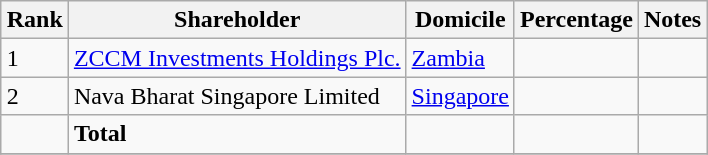<table class="wikitable sortable" style="margin: 0.5em auto">
<tr>
<th>Rank</th>
<th>Shareholder</th>
<th>Domicile</th>
<th>Percentage</th>
<th>Notes</th>
</tr>
<tr>
<td>1</td>
<td><a href='#'>ZCCM Investments Holdings Plc.</a></td>
<td><a href='#'>Zambia</a></td>
<td></td>
<td></td>
</tr>
<tr>
<td>2</td>
<td>Nava Bharat Singapore Limited</td>
<td><a href='#'>Singapore</a></td>
<td></td>
<td></td>
</tr>
<tr>
<td></td>
<td><strong>Total</strong></td>
<td></td>
<td></td>
<td></td>
</tr>
<tr>
</tr>
</table>
